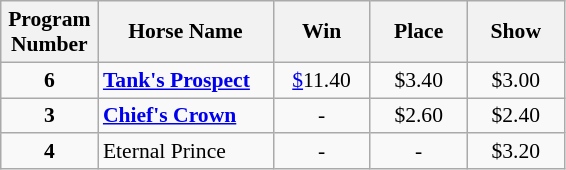<table class="wikitable sortable" style="font-size:90%">
<tr>
<th width="58px">Program <br> Number</th>
<th width="110px">Horse Name <br></th>
<th width="58px">Win <br></th>
<th width="58px">Place <br></th>
<th width="58px">Show <br></th>
</tr>
<tr>
<td align=center><strong>6</strong></td>
<td><strong><a href='#'>Tank's Prospect</a></strong></td>
<td align=center><a href='#'>$</a>11.40</td>
<td align=center>$3.40</td>
<td align=center>$3.00</td>
</tr>
<tr>
<td align=center><strong>3</strong></td>
<td><strong><a href='#'>Chief's Crown</a></strong></td>
<td align=center>-</td>
<td align=center>$2.60</td>
<td align=center>$2.40</td>
</tr>
<tr>
<td align=center><strong>4</strong></td>
<td>Eternal Prince</td>
<td align=center>-</td>
<td align=center>-</td>
<td align=center>$3.20</td>
</tr>
</table>
